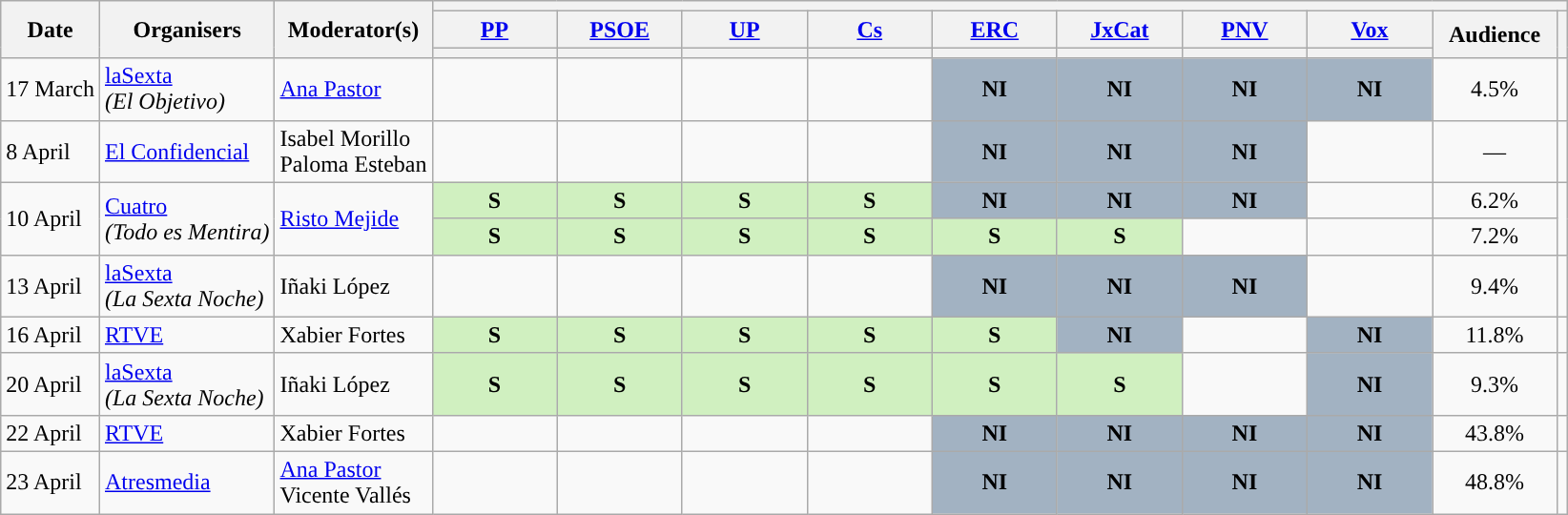<table class="wikitable" style="text-align:center;">
<tr>
<th rowspan="3">Date</th>
<th rowspan="3">Organisers</th>
<th rowspan="3">Moderator(s)</th>
<th colspan="10">        </th>
</tr>
<tr>
<th scope="col" style="width:5em;"><a href='#'>PP</a></th>
<th scope="col" style="width:5em;"><a href='#'>PSOE</a></th>
<th scope="col" style="width:5em;"><a href='#'>UP</a></th>
<th scope="col" style="width:5em;"><a href='#'>Cs</a></th>
<th scope="col" style="width:5em;"><a href='#'>ERC</a></th>
<th scope="col" style="width:5em;"><a href='#'>JxCat</a></th>
<th scope="col" style="width:5em;"><a href='#'>PNV</a></th>
<th scope="col" style="width:5em;"><a href='#'>Vox</a></th>
<th rowspan="2" scope="col" style="width:5em;">Audience</th>
<th rowspan="2"></th>
</tr>
<tr>
<th style="color:inherit;background:"></th>
<th style="color:inherit;background:"></th>
<th style="color:inherit;background:"></th>
<th style="color:inherit;background:"></th>
<th style="color:inherit;background:"></th>
<th style="color:inherit;background:"></th>
<th style="color:inherit;background:"></th>
<th style="color:inherit;background:"></th>
</tr>
<tr>
<td style="white-space:nowrap; text-align:left;">17 March</td>
<td style="white-space:nowrap; text-align:left;"><a href='#'>laSexta</a><br><em>(El Objetivo)</em></td>
<td style="white-space:nowrap; text-align:left;"><a href='#'>Ana Pastor</a></td>
<td></td>
<td></td>
<td></td>
<td></td>
<td style="background:#A2B2C2;"><strong>NI</strong></td>
<td style="background:#A2B2C2;"><strong>NI</strong></td>
<td style="background:#A2B2C2;"><strong>NI</strong></td>
<td style="background:#A2B2C2;"><strong>NI</strong></td>
<td>4.5%<br></td>
<td><br></td>
</tr>
<tr>
<td style="white-space:nowrap; text-align:left;">8 April</td>
<td style="white-space:nowrap; text-align:left;"><a href='#'>El Confidencial</a></td>
<td style="white-space:nowrap; text-align:left;">Isabel Morillo<br>Paloma Esteban</td>
<td></td>
<td></td>
<td></td>
<td></td>
<td style="background:#A2B2C2;"><strong>NI</strong></td>
<td style="background:#A2B2C2;"><strong>NI</strong></td>
<td style="background:#A2B2C2;"><strong>NI</strong></td>
<td></td>
<td>—</td>
<td></td>
</tr>
<tr>
<td rowspan="2" style="white-space:nowrap; text-align:left;">10 April</td>
<td rowspan="2" style="white-space:nowrap; text-align:left;"><a href='#'>Cuatro</a><br><em>(Todo es Mentira)</em></td>
<td rowspan="2" style="white-space:nowrap; text-align:left;"><a href='#'>Risto Mejide</a></td>
<td style="background:#D0F0C0;"><strong>S</strong><br></td>
<td style="background:#D0F0C0;"><strong>S</strong><br></td>
<td style="background:#D0F0C0;"><strong>S</strong><br></td>
<td style="background:#D0F0C0;"><strong>S</strong><br></td>
<td style="background:#A2B2C2;"><strong>NI</strong></td>
<td style="background:#A2B2C2;"><strong>NI</strong></td>
<td style="background:#A2B2C2;"><strong>NI</strong></td>
<td></td>
<td>6.2%<br></td>
<td rowspan="2"><br></td>
</tr>
<tr>
<td style="background:#D0F0C0;"><strong>S</strong><br></td>
<td style="background:#D0F0C0;"><strong>S</strong><br></td>
<td style="background:#D0F0C0;"><strong>S</strong><br></td>
<td style="background:#D0F0C0;"><strong>S</strong><br></td>
<td style="background:#D0F0C0;"><strong>S</strong><br></td>
<td style="background:#D0F0C0;"><strong>S</strong><br></td>
<td></td>
<td></td>
<td>7.2%<br></td>
</tr>
<tr>
<td style="white-space:nowrap; text-align:left;">13 April</td>
<td style="white-space:nowrap; text-align:left;"><a href='#'>laSexta</a><br><em>(La Sexta Noche)</em></td>
<td style="white-space:nowrap; text-align:left;">Iñaki López</td>
<td></td>
<td></td>
<td></td>
<td></td>
<td style="background:#A2B2C2;"><strong>NI</strong></td>
<td style="background:#A2B2C2;"><strong>NI</strong></td>
<td style="background:#A2B2C2;"><strong>NI</strong></td>
<td></td>
<td>9.4%<br></td>
<td><br></td>
</tr>
<tr>
<td style="white-space:nowrap; text-align:left;">16 April</td>
<td style="white-space:nowrap; text-align:left;"><a href='#'>RTVE</a></td>
<td style="white-space:nowrap; text-align:left;">Xabier Fortes</td>
<td style="background:#D0F0C0;"><strong>S</strong><br></td>
<td style="background:#D0F0C0;"><strong>S</strong><br></td>
<td style="background:#D0F0C0;"><strong>S</strong><br></td>
<td style="background:#D0F0C0;"><strong>S</strong><br></td>
<td style="background:#D0F0C0;"><strong>S</strong><br></td>
<td style="background:#A2B2C2;"><strong>NI</strong></td>
<td></td>
<td style="background:#A2B2C2;"><strong>NI</strong></td>
<td>11.8%<br></td>
<td><br></td>
</tr>
<tr>
<td style="white-space:nowrap; text-align:left;">20 April</td>
<td style="white-space:nowrap; text-align:left;"><a href='#'>laSexta</a><br><em>(La Sexta Noche)</em></td>
<td style="white-space:nowrap; text-align:left;">Iñaki López</td>
<td style="background:#D0F0C0;"><strong>S</strong><br></td>
<td style="background:#D0F0C0;"><strong>S</strong><br></td>
<td style="background:#D0F0C0;"><strong>S</strong><br></td>
<td style="background:#D0F0C0;"><strong>S</strong><br></td>
<td style="background:#D0F0C0;"><strong>S</strong><br></td>
<td style="background:#D0F0C0;"><strong>S</strong><br></td>
<td></td>
<td style="background:#A2B2C2;"><strong>NI</strong></td>
<td>9.3%<br></td>
<td><br></td>
</tr>
<tr>
<td style="white-space:nowrap; text-align:left;">22 April</td>
<td style="white-space:nowrap; text-align:left;"><a href='#'>RTVE</a></td>
<td style="white-space:nowrap; text-align:left;">Xabier Fortes</td>
<td></td>
<td></td>
<td></td>
<td></td>
<td style="background:#A2B2C2;"><strong>NI</strong></td>
<td style="background:#A2B2C2;"><strong>NI</strong></td>
<td style="background:#A2B2C2;"><strong>NI</strong></td>
<td style="background:#A2B2C2;"><strong>NI</strong></td>
<td>43.8%<br></td>
<td><br></td>
</tr>
<tr>
<td style="white-space:nowrap; text-align:left;">23 April</td>
<td style="white-space:nowrap; text-align:left;"><a href='#'>Atresmedia</a></td>
<td style="white-space:nowrap; text-align:left;"><a href='#'>Ana Pastor</a><br>Vicente Vallés</td>
<td></td>
<td></td>
<td></td>
<td></td>
<td style="background:#A2B2C2;"><strong>NI</strong></td>
<td style="background:#A2B2C2;"><strong>NI</strong></td>
<td style="background:#A2B2C2;"><strong>NI</strong></td>
<td style="background:#A2B2C2;"><strong>NI</strong></td>
<td>48.8%<br></td>
<td><br></td>
</tr>
</table>
